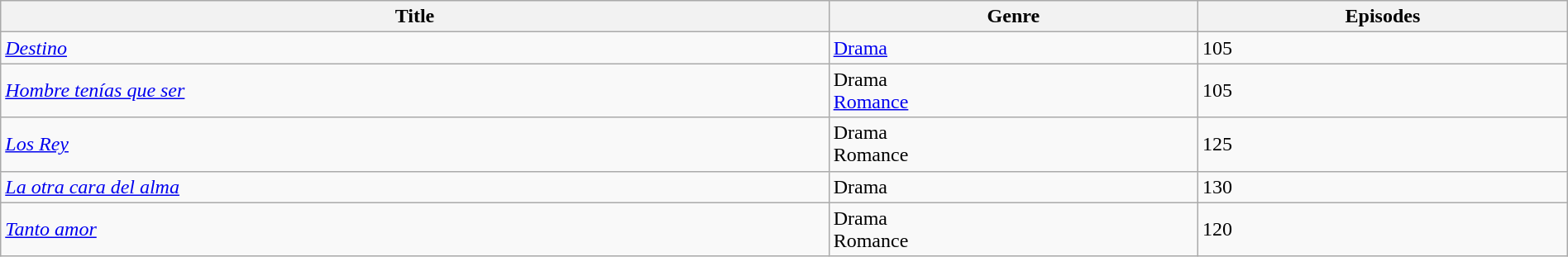<table class="wikitable sortable" style="width:100%">
<tr>
<th>Title</th>
<th>Genre</th>
<th>Episodes</th>
</tr>
<tr>
<td><em><a href='#'>Destino</a></em></td>
<td><a href='#'>Drama</a></td>
<td>105</td>
</tr>
<tr>
<td><em><a href='#'>Hombre tenías que ser</a></em></td>
<td>Drama<br><a href='#'>Romance</a></td>
<td>105</td>
</tr>
<tr>
<td><em><a href='#'>Los Rey</a></em></td>
<td>Drama<br>Romance</td>
<td>125</td>
</tr>
<tr>
<td><em><a href='#'>La otra cara del alma</a></em></td>
<td>Drama</td>
<td>130</td>
</tr>
<tr>
<td><em><a href='#'>Tanto amor</a></em></td>
<td>Drama<br>Romance</td>
<td>120</td>
</tr>
</table>
